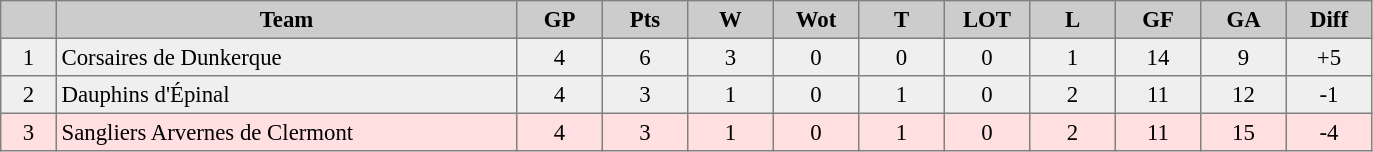<table cellpadding="3" cellspacing="0" border="1" style="font-size: 95%; border: gray solid 1px; border-collapse: collapse; text-align:center;">
<tr bgcolor="#CCCCCC">
<th width="30"></th>
<th width="300">Team</th>
<th width="50">GP</th>
<th width="50"><strong>Pts</strong></th>
<th width="50">W</th>
<th width="50">Wot</th>
<th width="50">T</th>
<th width="50">LOT</th>
<th width="50">L</th>
<th width="50">GF</th>
<th width="50">GA</th>
<th width="50">Diff</th>
</tr>
<tr bgcolor="#EFEFEF">
<td>1</td>
<td align="left">Corsaires de Dunkerque</td>
<td>4</td>
<td>6</td>
<td>3</td>
<td>0</td>
<td>0</td>
<td>0</td>
<td>1</td>
<td>14</td>
<td>9</td>
<td>+5</td>
</tr>
<tr bgcolor="#EFEFEF">
<td>2</td>
<td align="left">Dauphins d'Épinal</td>
<td>4</td>
<td>3</td>
<td>1</td>
<td>0</td>
<td>1</td>
<td>0</td>
<td>2</td>
<td>11</td>
<td>12</td>
<td>-1</td>
</tr>
<tr bgcolor="#FFDFDF">
<td>3</td>
<td align="left">Sangliers Arvernes de Clermont</td>
<td>4</td>
<td>3</td>
<td>1</td>
<td>0</td>
<td>1</td>
<td>0</td>
<td>2</td>
<td>11</td>
<td>15</td>
<td>-4</td>
</tr>
</table>
